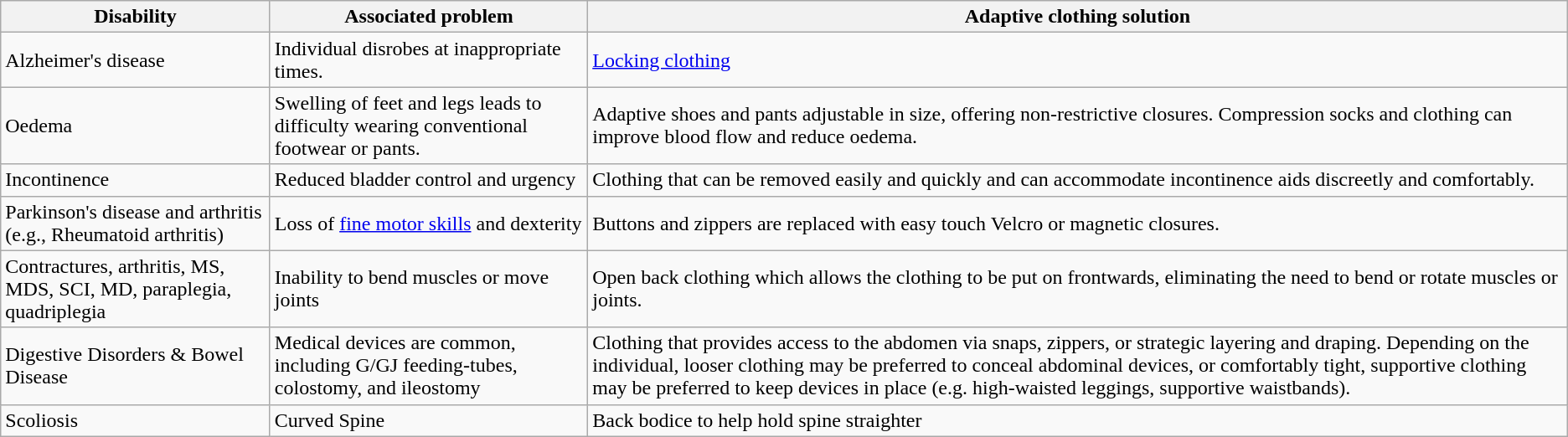<table class="wikitable">
<tr>
<th>Disability</th>
<th>Associated problem</th>
<th>Adaptive clothing solution</th>
</tr>
<tr>
<td>Alzheimer's disease</td>
<td>Individual disrobes at inappropriate times.</td>
<td><a href='#'>Locking clothing</a></td>
</tr>
<tr>
<td>Oedema</td>
<td>Swelling of feet and legs leads to difficulty wearing conventional footwear or pants.</td>
<td>Adaptive shoes and pants adjustable in size, offering non-restrictive closures. Compression socks and clothing can improve blood flow and reduce oedema.</td>
</tr>
<tr>
<td>Incontinence</td>
<td>Reduced bladder control and urgency</td>
<td>Clothing that can be removed easily and quickly and can accommodate incontinence aids discreetly and comfortably.</td>
</tr>
<tr>
<td>Parkinson's disease and arthritis (e.g., Rheumatoid arthritis)</td>
<td>Loss of <a href='#'>fine motor skills</a> and dexterity</td>
<td>Buttons and zippers are replaced with easy touch Velcro or magnetic closures.</td>
</tr>
<tr>
<td>Contractures, arthritis, MS, MDS, SCI, MD, paraplegia, quadriplegia</td>
<td>Inability to bend muscles or move joints</td>
<td>Open back clothing which allows the clothing to be put on frontwards, eliminating the need to bend or rotate muscles or joints.</td>
</tr>
<tr>
<td>Digestive Disorders & Bowel Disease</td>
<td>Medical devices are common, including G/GJ feeding-tubes, colostomy, and ileostomy</td>
<td>Clothing that provides access to the abdomen via snaps, zippers, or strategic layering and draping. Depending on the individual, looser clothing may be preferred to conceal abdominal devices, or comfortably tight, supportive clothing may be preferred to keep devices in place (e.g. high-waisted leggings, supportive waistbands).</td>
</tr>
<tr>
<td>Scoliosis</td>
<td>Curved Spine</td>
<td>Back bodice to help hold spine straighter</td>
</tr>
</table>
